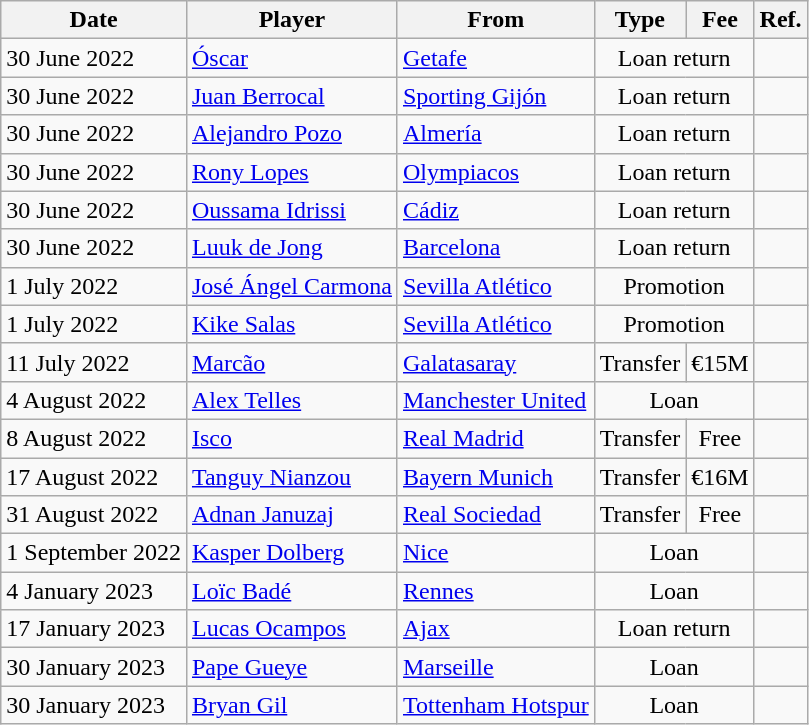<table class="wikitable">
<tr>
<th>Date</th>
<th>Player</th>
<th>From</th>
<th>Type</th>
<th>Fee</th>
<th>Ref.</th>
</tr>
<tr>
<td>30 June 2022</td>
<td> <a href='#'>Óscar</a></td>
<td><a href='#'>Getafe</a></td>
<td colspan="2" align="center">Loan return</td>
<td align=center></td>
</tr>
<tr>
<td>30 June 2022</td>
<td> <a href='#'>Juan Berrocal</a></td>
<td><a href='#'>Sporting Gijón</a></td>
<td colspan="2" align="center">Loan return</td>
<td align=center></td>
</tr>
<tr>
<td>30 June 2022</td>
<td> <a href='#'>Alejandro Pozo</a></td>
<td><a href='#'>Almería</a></td>
<td colspan="2" align="center">Loan return</td>
<td align=center></td>
</tr>
<tr>
<td>30 June 2022</td>
<td> <a href='#'>Rony Lopes</a></td>
<td> <a href='#'>Olympiacos</a></td>
<td align=center colspan=2>Loan return</td>
<td align=center></td>
</tr>
<tr>
<td>30 June 2022</td>
<td> <a href='#'>Oussama Idrissi</a></td>
<td><a href='#'>Cádiz</a></td>
<td colspan="2" align="center">Loan return</td>
<td align=center></td>
</tr>
<tr>
<td>30 June 2022</td>
<td> <a href='#'>Luuk de Jong</a></td>
<td><a href='#'>Barcelona</a></td>
<td colspan="2" align="center">Loan return</td>
<td align=center></td>
</tr>
<tr>
<td>1 July 2022</td>
<td> <a href='#'>José Ángel Carmona</a></td>
<td><a href='#'>Sevilla Atlético</a></td>
<td align=center colspan="2">Promotion</td>
<td></td>
</tr>
<tr>
<td>1 July 2022</td>
<td> <a href='#'>Kike Salas</a></td>
<td><a href='#'>Sevilla Atlético</a></td>
<td align=center colspan="2">Promotion</td>
<td></td>
</tr>
<tr>
<td>11 July 2022</td>
<td> <a href='#'>Marcão</a></td>
<td> <a href='#'>Galatasaray</a></td>
<td align=center>Transfer</td>
<td align=center>€15M</td>
<td align=center></td>
</tr>
<tr>
<td>4 August 2022</td>
<td> <a href='#'>Alex Telles</a></td>
<td> <a href='#'>Manchester United</a></td>
<td align=center colspan=2>Loan</td>
<td align=center></td>
</tr>
<tr>
<td>8 August 2022</td>
<td> <a href='#'>Isco</a></td>
<td><a href='#'>Real Madrid</a></td>
<td align="center">Transfer</td>
<td align=center>Free</td>
<td align=center></td>
</tr>
<tr>
<td>17 August 2022</td>
<td> <a href='#'>Tanguy Nianzou</a></td>
<td> <a href='#'>Bayern Munich</a></td>
<td align=center>Transfer</td>
<td align=center>€16M</td>
<td align=center></td>
</tr>
<tr>
<td>31 August 2022</td>
<td> <a href='#'>Adnan Januzaj</a></td>
<td><a href='#'>Real Sociedad</a></td>
<td align=center>Transfer</td>
<td align=center>Free</td>
<td align=center></td>
</tr>
<tr>
<td>1 September 2022</td>
<td> <a href='#'>Kasper Dolberg</a></td>
<td> <a href='#'>Nice</a></td>
<td align=center colspan="2">Loan</td>
<td align=center></td>
</tr>
<tr>
<td>4 January 2023</td>
<td> <a href='#'>Loïc Badé</a></td>
<td> <a href='#'>Rennes</a></td>
<td align=center colspan="2">Loan</td>
<td align=center></td>
</tr>
<tr>
<td>17 January 2023</td>
<td> <a href='#'>Lucas Ocampos</a></td>
<td> <a href='#'>Ajax</a></td>
<td align=center colspan="2">Loan return</td>
<td align=center></td>
</tr>
<tr>
<td>30 January 2023</td>
<td> <a href='#'>Pape Gueye</a></td>
<td> <a href='#'>Marseille</a></td>
<td align=center colspan="2">Loan</td>
<td align=center></td>
</tr>
<tr>
<td>30 January 2023</td>
<td> <a href='#'>Bryan Gil</a></td>
<td> <a href='#'>Tottenham Hotspur</a></td>
<td align=center colspan="2">Loan</td>
<td align=center></td>
</tr>
</table>
